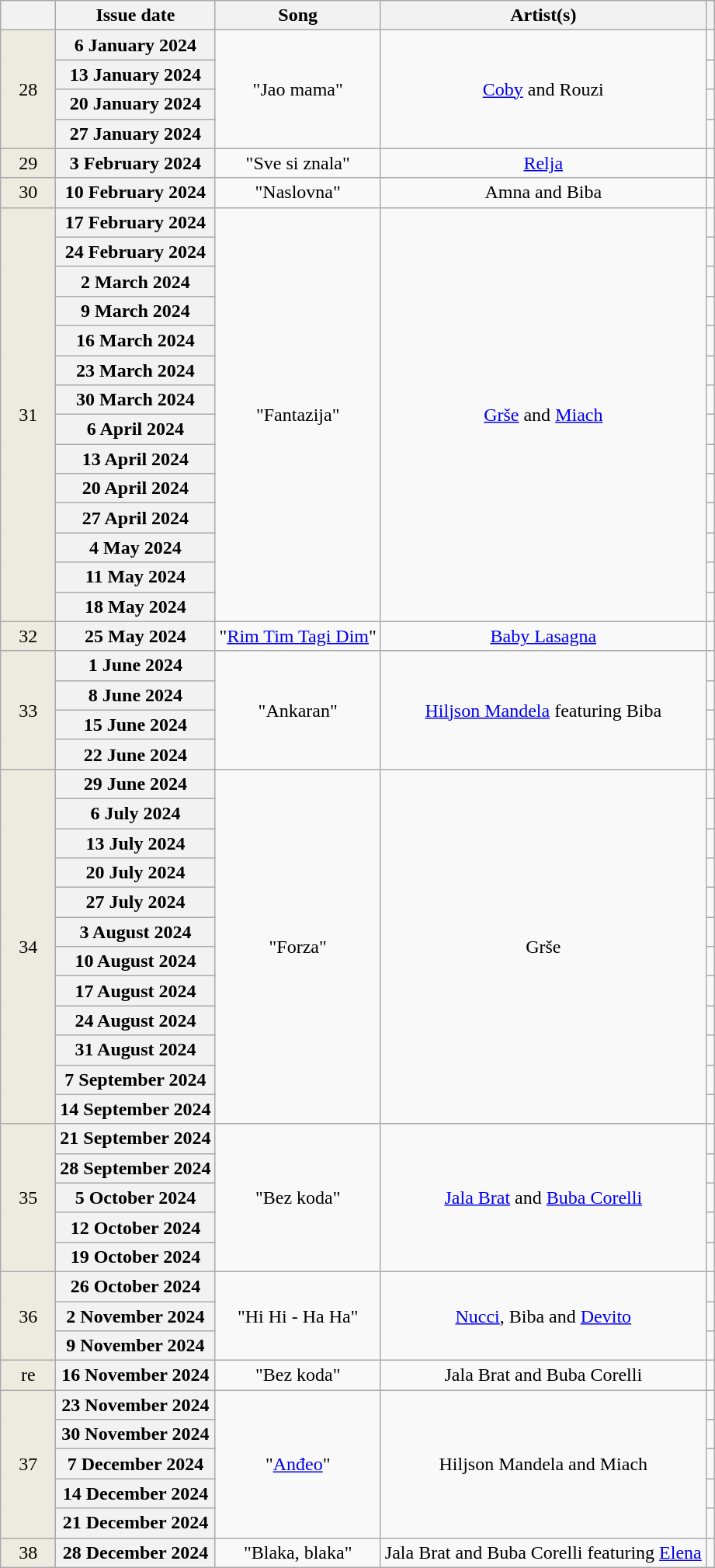<table class="wikitable plainrowheaders" style="text-align: center">
<tr>
<th width="40"></th>
<th scope="col">Issue date</th>
<th>Song</th>
<th>Artist(s)</th>
<th></th>
</tr>
<tr>
<td bgcolor=#EDEAE0 align="center" rowspan=4>28</td>
<th scope="row">6 January 2024</th>
<td rowspan="4">"Jao mama"</td>
<td rowspan="4"><a href='#'>Coby</a> and Rouzi</td>
<td></td>
</tr>
<tr>
<th scope="row">13 January 2024</th>
<td></td>
</tr>
<tr>
<th scope="row">20 January 2024</th>
<td></td>
</tr>
<tr>
<th scope="row">27 January 2024</th>
<td></td>
</tr>
<tr>
<td bgcolor=#EDEAE0 align="center">29</td>
<th scope="row">3 February 2024</th>
<td>"Sve si znala"</td>
<td><a href='#'>Relja</a></td>
<td></td>
</tr>
<tr>
<td bgcolor=#EDEAE0 align="center">30</td>
<th scope="row">10 February 2024</th>
<td>"Naslovna"</td>
<td>Amna and Biba</td>
<td></td>
</tr>
<tr>
<td bgcolor=#EDEAE0 align="center" rowspan=14>31</td>
<th scope="row">17 February 2024</th>
<td rowspan="14">"Fantazija"</td>
<td rowspan="14"><a href='#'>Grše</a> and <a href='#'>Miach</a></td>
<td></td>
</tr>
<tr>
<th scope="row">24 February 2024</th>
<td></td>
</tr>
<tr>
<th scope="row">2 March 2024</th>
<td></td>
</tr>
<tr>
<th scope="row">9 March 2024</th>
<td></td>
</tr>
<tr>
<th scope="row">16 March 2024</th>
<td></td>
</tr>
<tr>
<th scope="row">23 March 2024</th>
<td></td>
</tr>
<tr>
<th scope="row">30 March 2024</th>
<td></td>
</tr>
<tr>
<th scope="row">6 April 2024</th>
<td></td>
</tr>
<tr>
<th scope="row">13 April 2024</th>
<td></td>
</tr>
<tr>
<th scope="row">20 April 2024</th>
<td></td>
</tr>
<tr>
<th scope="row">27 April 2024</th>
<td></td>
</tr>
<tr>
<th scope="row">4 May 2024</th>
<td></td>
</tr>
<tr>
<th scope="row">11 May 2024</th>
<td></td>
</tr>
<tr>
<th scope="row">18 May 2024</th>
<td></td>
</tr>
<tr>
<td bgcolor=#EDEAE0 align="center">32</td>
<th scope="row">25 May 2024</th>
<td>"<a href='#'>Rim Tim Tagi Dim</a>"</td>
<td><a href='#'>Baby Lasagna</a></td>
<td></td>
</tr>
<tr>
<td bgcolor=#EDEAE0 align="center" rowspan=4>33</td>
<th scope="row">1 June 2024</th>
<td rowspan="4">"Ankaran"</td>
<td rowspan="4"><a href='#'>Hiljson Mandela</a> featuring Biba</td>
<td></td>
</tr>
<tr>
<th scope="row">8 June 2024</th>
<td></td>
</tr>
<tr>
<th scope="row">15 June 2024</th>
<td></td>
</tr>
<tr>
<th scope="row">22 June 2024</th>
<td></td>
</tr>
<tr>
<td bgcolor=#EDEAE0 align="center" rowspan=12>34</td>
<th scope="row">29 June 2024</th>
<td rowspan="12">"Forza"</td>
<td rowspan="12">Grše</td>
<td></td>
</tr>
<tr>
<th scope="row">6 July 2024</th>
<td></td>
</tr>
<tr>
<th scope="row">13 July 2024</th>
<td></td>
</tr>
<tr>
<th scope="row">20 July 2024</th>
<td></td>
</tr>
<tr>
<th scope="row">27 July 2024</th>
<td></td>
</tr>
<tr>
<th scope="row">3 August 2024</th>
<td></td>
</tr>
<tr>
<th scope="row">10 August 2024</th>
<td></td>
</tr>
<tr>
<th scope="row">17 August 2024</th>
<td></td>
</tr>
<tr>
<th scope="row">24 August 2024</th>
<td></td>
</tr>
<tr>
<th scope="row">31 August 2024</th>
<td></td>
</tr>
<tr>
<th scope="row">7 September 2024</th>
<td></td>
</tr>
<tr>
<th scope="row">14 September 2024</th>
<td></td>
</tr>
<tr>
<td bgcolor=#EDEAE0 align="center" rowspan=5>35</td>
<th scope="row">21 September 2024</th>
<td rowspan="5">"Bez koda"</td>
<td rowspan="5"><a href='#'>Jala Brat</a> and <a href='#'>Buba Corelli</a></td>
<td></td>
</tr>
<tr>
<th scope="row">28 September 2024</th>
<td></td>
</tr>
<tr>
<th scope="row">5 October 2024</th>
<td></td>
</tr>
<tr>
<th scope="row">12 October 2024</th>
<td></td>
</tr>
<tr>
<th scope="row">19 October 2024</th>
<td></td>
</tr>
<tr>
<td bgcolor=#EDEAE0 align="center" rowspan=3>36</td>
<th scope="row">26 October 2024</th>
<td rowspan="3">"Hi Hi - Ha Ha"</td>
<td rowspan="3"><a href='#'>Nucci</a>, Biba and <a href='#'>Devito</a></td>
<td></td>
</tr>
<tr>
<th scope="row">2 November 2024</th>
<td></td>
</tr>
<tr>
<th scope="row">9 November 2024</th>
<td></td>
</tr>
<tr>
<td bgcolor=#EDEAE0 align="center">re</td>
<th scope="row">16 November 2024</th>
<td>"Bez koda"</td>
<td>Jala Brat and Buba Corelli</td>
<td></td>
</tr>
<tr>
<td bgcolor=#EDEAE0 align="center" rowspan=5>37</td>
<th scope="row">23 November 2024</th>
<td rowspan="5">"<a href='#'>Anđeo</a>"</td>
<td rowspan="5">Hiljson Mandela and Miach</td>
<td></td>
</tr>
<tr>
<th scope="row">30 November 2024</th>
<td></td>
</tr>
<tr>
<th scope="row">7 December 2024</th>
<td></td>
</tr>
<tr>
<th scope="row">14 December 2024</th>
<td></td>
</tr>
<tr>
<th scope="row">21 December 2024</th>
<td></td>
</tr>
<tr>
<td bgcolor=#EDEAE0 align="center">38</td>
<th scope="row">28 December 2024</th>
<td>"Blaka, blaka"</td>
<td>Jala Brat and Buba Corelli featuring <a href='#'>Elena</a></td>
<td></td>
</tr>
</table>
